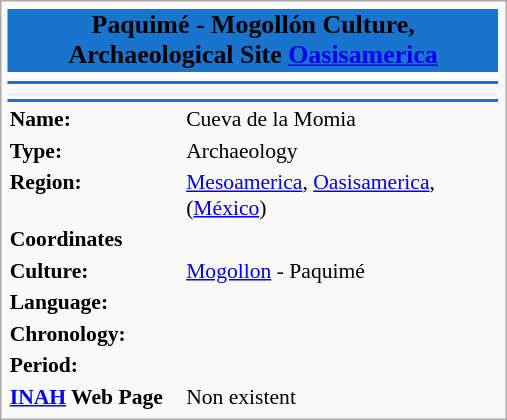<table class="infobox" style="font-size:90%; text-align:left; width:23.5em">
<tr>
<td colspan="3" bgcolor=#1874CD style="text-align: center; font-size: larger;"><span><strong>Paquimé - Mogollón Culture, Archaeological Site <a href='#'>Oasisamerica</a></strong></span></td>
</tr>
<tr style="vertical-align: top; text-align: center;">
<td colspan=3 bgcolor="#FFFFFF" align="center"></td>
</tr>
<tr>
<td colspan="2" bgcolor=#1874CD></td>
</tr>
<tr>
<td colspan=2></td>
</tr>
<tr>
<td style="background:#efefef;"align="center" colspan="2"></td>
</tr>
<tr>
<td colspan="2" bgcolor=#1874CD></td>
</tr>
<tr>
<td><strong>Name:</strong></td>
<td><span> Cueva de la Momia</span></td>
</tr>
<tr>
<td><strong>Type:</strong></td>
<td>Archaeology</td>
</tr>
<tr>
<td><strong>Region:</strong></td>
<td><a href='#'>Mesoamerica</a>, <a href='#'>Oasisamerica</a>, (<a href='#'>México</a>)</td>
</tr>
<tr>
<td><strong>Coordinates</strong></td>
<td></td>
</tr>
<tr>
<td><strong>Culture:</strong></td>
<td><a href='#'>Mogollon</a> - Paquimé</td>
</tr>
<tr>
<td><strong>Language:</strong></td>
<td></td>
</tr>
<tr>
<td><strong>Chronology:</strong></td>
<td></td>
</tr>
<tr>
<td><strong>Period:</strong></td>
<td></td>
</tr>
<tr>
<td><strong> <a href='#'>INAH</a> Web Page </strong></td>
<td>Non existent</td>
</tr>
</table>
